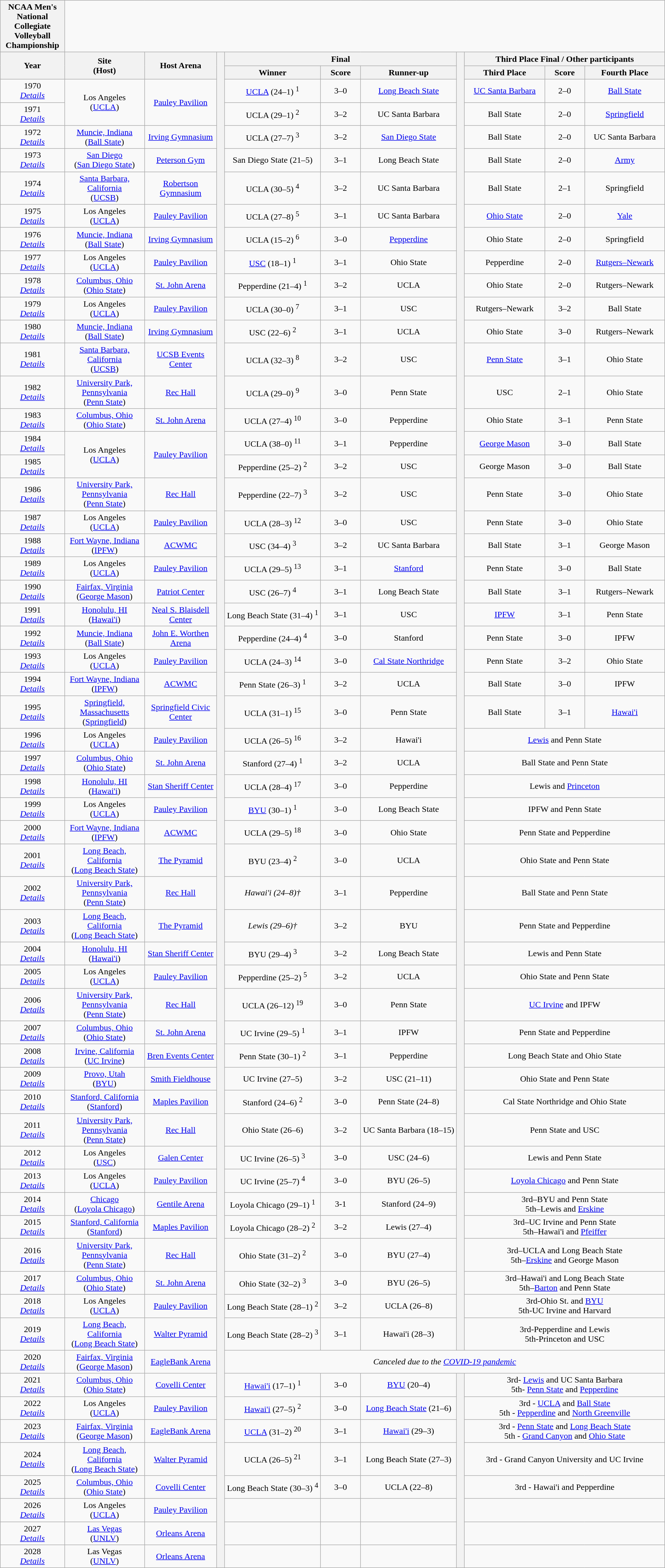<table class="wikitable" style="text-align:center">
<tr>
<th style=>NCAA Men's National Collegiate Volleyball Championship</th>
</tr>
<tr>
<th rowspan="2" style="width:5%;">Year</th>
<th rowspan="2" style="width:10%;">Site<br>(Host)</th>
<th rowspan="2" style="width:9%;">Host Arena</th>
<th rowspan="63" style="width:1%;"></th>
<th colspan=3>Final</th>
<th style="width:1%;" rowspan="52"></th>
<th colspan=3>Third Place Final / Other participants</th>
</tr>
<tr>
<th width=12%>Winner</th>
<th width=5%>Score</th>
<th width=12%>Runner-up</th>
<th width=10%>Third Place</th>
<th width=5%>Score</th>
<th width=10%>Fourth Place</th>
</tr>
<tr>
<td>1970 <br> <em><a href='#'>Details</a></em></td>
<td rowspan="2">Los Angeles<br>(<a href='#'>UCLA</a>)</td>
<td rowspan="2"><a href='#'>Pauley Pavilion</a></td>
<td><a href='#'>UCLA</a> (24–1) <sup>1</sup></td>
<td align=center>3–0</td>
<td><a href='#'>Long Beach State</a></td>
<td><a href='#'>UC Santa Barbara</a></td>
<td align=center>2–0</td>
<td><a href='#'>Ball State</a></td>
</tr>
<tr>
<td>1971 <br> <em><a href='#'>Details</a></em></td>
<td>UCLA (29–1) <sup>2</sup></td>
<td align=center>3–2</td>
<td>UC Santa Barbara</td>
<td>Ball State</td>
<td align=center>2–0</td>
<td><a href='#'>Springfield</a></td>
</tr>
<tr>
<td>1972 <br> <em><a href='#'>Details</a></em></td>
<td><a href='#'>Muncie, Indiana</a><br>(<a href='#'>Ball State</a>)</td>
<td><a href='#'>Irving Gymnasium</a></td>
<td>UCLA (27–7) <sup>3</sup></td>
<td align=center>3–2</td>
<td><a href='#'>San Diego State</a></td>
<td>Ball State</td>
<td align=center>2–0</td>
<td>UC Santa Barbara</td>
</tr>
<tr>
<td>1973 <br> <em><a href='#'>Details</a></em></td>
<td><a href='#'>San Diego</a><br>(<a href='#'>San Diego State</a>)</td>
<td><a href='#'>Peterson Gym</a></td>
<td>San Diego State (21–5)</td>
<td align=center>3–1</td>
<td>Long Beach State</td>
<td>Ball State</td>
<td align=center>2–0</td>
<td><a href='#'>Army</a></td>
</tr>
<tr>
<td>1974 <br> <em><a href='#'>Details</a></em></td>
<td><a href='#'>Santa Barbara, California</a><br>(<a href='#'>UCSB</a>)</td>
<td><a href='#'>Robertson Gymnasium</a></td>
<td>UCLA (30–5) <sup>4</sup></td>
<td align=center>3–2</td>
<td>UC Santa Barbara</td>
<td>Ball State</td>
<td align=center>2–1</td>
<td>Springfield</td>
</tr>
<tr>
<td>1975 <br> <em><a href='#'>Details</a></em></td>
<td>Los Angeles<br>(<a href='#'>UCLA</a>)</td>
<td><a href='#'>Pauley Pavilion</a></td>
<td>UCLA (27–8) <sup>5</sup></td>
<td align=center>3–1</td>
<td>UC Santa Barbara</td>
<td><a href='#'>Ohio State</a></td>
<td align=center>2–0</td>
<td><a href='#'>Yale</a></td>
</tr>
<tr>
<td>1976 <br> <em><a href='#'>Details</a></em></td>
<td><a href='#'>Muncie, Indiana</a><br>(<a href='#'>Ball State</a>)</td>
<td><a href='#'>Irving Gymnasium</a></td>
<td>UCLA (15–2) <sup>6</sup></td>
<td align=center>3–0</td>
<td><a href='#'>Pepperdine</a></td>
<td>Ohio State</td>
<td align=center>2–0</td>
<td>Springfield</td>
</tr>
<tr>
<td>1977 <br> <em><a href='#'>Details</a></em></td>
<td>Los Angeles<br>(<a href='#'>UCLA</a>)</td>
<td><a href='#'>Pauley Pavilion</a></td>
<td><a href='#'>USC</a> (18–1) <sup>1</sup></td>
<td align=center>3–1</td>
<td>Ohio State</td>
<td>Pepperdine</td>
<td align=center>2–0</td>
<td><a href='#'>Rutgers–Newark</a></td>
</tr>
<tr>
<td>1978 <br> <em><a href='#'>Details</a></em></td>
<td><a href='#'>Columbus, Ohio</a><br>(<a href='#'>Ohio State</a>)</td>
<td><a href='#'>St. John Arena</a></td>
<td>Pepperdine (21–4) <sup>1</sup></td>
<td align=center>3–2</td>
<td>UCLA</td>
<td>Ohio State</td>
<td align=center>2–0</td>
<td>Rutgers–Newark</td>
</tr>
<tr>
<td>1979 <br> <em><a href='#'>Details</a></em></td>
<td>Los Angeles<br>(<a href='#'>UCLA</a>)</td>
<td><a href='#'>Pauley Pavilion</a></td>
<td>UCLA (30–0) <sup>7</sup></td>
<td align=center>3–1</td>
<td>USC</td>
<td>Rutgers–Newark</td>
<td align=center>3–2</td>
<td>Ball State</td>
</tr>
<tr>
<td>1980 <br> <em><a href='#'>Details</a></em></td>
<td><a href='#'>Muncie, Indiana</a><br>(<a href='#'>Ball State</a>)</td>
<td><a href='#'>Irving Gymnasium</a></td>
<td>USC (22–6) <sup>2</sup></td>
<td align=center>3–1</td>
<td>UCLA</td>
<td>Ohio State</td>
<td align=center>3–0</td>
<td>Rutgers–Newark</td>
</tr>
<tr>
<td>1981 <br> <em><a href='#'>Details</a></em></td>
<td><a href='#'>Santa Barbara, California</a><br>(<a href='#'>UCSB</a>)</td>
<td><a href='#'>UCSB Events Center</a></td>
<td>UCLA (32–3) <sup>8</sup></td>
<td align=center>3–2</td>
<td>USC</td>
<td><a href='#'>Penn State</a></td>
<td align=center>3–1</td>
<td>Ohio State</td>
</tr>
<tr>
<td>1982 <br> <em><a href='#'>Details</a></em></td>
<td><a href='#'>University Park, Pennsylvania</a><br>(<a href='#'>Penn State</a>)</td>
<td><a href='#'>Rec Hall</a></td>
<td>UCLA (29–0) <sup>9</sup></td>
<td align=center>3–0</td>
<td>Penn State</td>
<td>USC</td>
<td align=center>2–1</td>
<td>Ohio State</td>
</tr>
<tr>
<td>1983 <br> <em><a href='#'>Details</a></em></td>
<td><a href='#'>Columbus, Ohio</a><br>(<a href='#'>Ohio State</a>)</td>
<td><a href='#'>St. John Arena</a></td>
<td>UCLA (27–4) <sup>10</sup></td>
<td align=center>3–0</td>
<td>Pepperdine</td>
<td>Ohio State</td>
<td align=center>3–1</td>
<td>Penn State</td>
</tr>
<tr>
<td>1984 <br> <em><a href='#'>Details</a></em></td>
<td rowspan="2">Los Angeles<br>(<a href='#'>UCLA</a>)</td>
<td rowspan="2"><a href='#'>Pauley Pavilion</a></td>
<td>UCLA (38–0) <sup>11</sup></td>
<td align=center>3–1</td>
<td>Pepperdine</td>
<td><a href='#'>George Mason</a></td>
<td align=center>3–0</td>
<td>Ball State</td>
</tr>
<tr>
<td>1985 <br> <em><a href='#'>Details</a></em></td>
<td>Pepperdine (25–2) <sup>2</sup></td>
<td align=center>3–2</td>
<td>USC</td>
<td>George Mason</td>
<td align=center>3–0</td>
<td>Ball State</td>
</tr>
<tr>
<td>1986 <br> <em><a href='#'>Details</a></em></td>
<td><a href='#'>University Park, Pennsylvania</a><br>(<a href='#'>Penn State</a>)</td>
<td><a href='#'>Rec Hall</a></td>
<td>Pepperdine (22–7) <sup>3</sup></td>
<td align=center>3–2</td>
<td>USC</td>
<td>Penn State</td>
<td align=center>3–0</td>
<td>Ohio State</td>
</tr>
<tr>
<td>1987 <br> <em><a href='#'>Details</a></em></td>
<td>Los Angeles<br>(<a href='#'>UCLA</a>)</td>
<td><a href='#'>Pauley Pavilion</a></td>
<td>UCLA (28–3) <sup>12</sup></td>
<td align=center>3–0</td>
<td>USC</td>
<td>Penn State</td>
<td align=center>3–0</td>
<td>Ohio State</td>
</tr>
<tr>
<td>1988 <br> <em><a href='#'>Details</a></em></td>
<td><a href='#'>Fort Wayne, Indiana</a><br>(<a href='#'>IPFW</a>)</td>
<td><a href='#'>ACWMC</a></td>
<td>USC (34–4) <sup>3</sup></td>
<td align=center>3–2</td>
<td>UC Santa Barbara</td>
<td>Ball State</td>
<td align=center>3–1</td>
<td>George Mason</td>
</tr>
<tr>
<td>1989 <br> <em><a href='#'>Details</a></em></td>
<td>Los Angeles<br>(<a href='#'>UCLA</a>)</td>
<td><a href='#'>Pauley Pavilion</a></td>
<td>UCLA (29–5) <sup>13</sup></td>
<td align=center>3–1</td>
<td><a href='#'>Stanford</a></td>
<td>Penn State</td>
<td align=center>3–0</td>
<td>Ball State</td>
</tr>
<tr>
<td>1990 <br> <em><a href='#'>Details</a></em></td>
<td><a href='#'>Fairfax, Virginia</a><br>(<a href='#'>George Mason</a>)</td>
<td><a href='#'>Patriot Center</a></td>
<td>USC (26–7) <sup>4</sup></td>
<td align=center>3–1</td>
<td>Long Beach State</td>
<td>Ball State</td>
<td align=center>3–1</td>
<td>Rutgers–Newark</td>
</tr>
<tr>
<td>1991 <br> <em><a href='#'>Details</a></em></td>
<td><a href='#'>Honolulu, HI</a><br>(<a href='#'>Hawai'i</a>)</td>
<td><a href='#'>Neal S. Blaisdell Center</a></td>
<td>Long Beach State (31–4) <sup>1</sup></td>
<td align=center>3–1</td>
<td>USC</td>
<td><a href='#'>IPFW</a></td>
<td align=center>3–1</td>
<td>Penn State</td>
</tr>
<tr>
<td>1992 <br> <em><a href='#'>Details</a></em></td>
<td><a href='#'>Muncie, Indiana</a><br>(<a href='#'>Ball State</a>)</td>
<td><a href='#'>John E. Worthen Arena</a></td>
<td>Pepperdine (24–4) <sup>4</sup></td>
<td align=center>3–0</td>
<td>Stanford</td>
<td>Penn State</td>
<td align=center>3–0</td>
<td>IPFW</td>
</tr>
<tr>
<td>1993 <br> <em><a href='#'>Details</a></em></td>
<td>Los Angeles<br>(<a href='#'>UCLA</a>)</td>
<td><a href='#'>Pauley Pavilion</a></td>
<td>UCLA (24–3) <sup>14</sup></td>
<td align=center>3–0</td>
<td><a href='#'>Cal State Northridge</a></td>
<td>Penn State</td>
<td align=center>3–2</td>
<td>Ohio State</td>
</tr>
<tr>
<td>1994 <br> <em><a href='#'>Details</a></em></td>
<td><a href='#'>Fort Wayne, Indiana</a><br>(<a href='#'>IPFW</a>)</td>
<td><a href='#'>ACWMC</a></td>
<td>Penn State (26–3) <sup>1</sup></td>
<td align=center>3–2</td>
<td>UCLA</td>
<td>Ball State</td>
<td align=center>3–0</td>
<td>IPFW</td>
</tr>
<tr>
<td>1995 <br> <em><a href='#'>Details</a></em></td>
<td><a href='#'>Springfield, Massachusetts</a><br>(<a href='#'>Springfield</a>)</td>
<td><a href='#'>Springfield Civic Center</a></td>
<td>UCLA (31–1) <sup>15</sup></td>
<td align=center>3–0</td>
<td>Penn State</td>
<td>Ball State</td>
<td align=center>3–1</td>
<td><a href='#'>Hawai'i</a></td>
</tr>
<tr>
<td>1996 <br> <em><a href='#'>Details</a></em></td>
<td>Los Angeles<br>(<a href='#'>UCLA</a>)</td>
<td><a href='#'>Pauley Pavilion</a></td>
<td>UCLA (26–5) <sup>16</sup></td>
<td align=center>3–2</td>
<td>Hawai'i</td>
<td colspan=3><a href='#'>Lewis</a> and Penn State</td>
</tr>
<tr>
<td>1997 <br> <em><a href='#'>Details</a></em></td>
<td><a href='#'>Columbus, Ohio</a><br>(<a href='#'>Ohio State</a>)</td>
<td><a href='#'>St. John Arena</a></td>
<td>Stanford (27–4) <sup>1</sup></td>
<td align=center>3–2</td>
<td>UCLA</td>
<td colspan=3>Ball State and Penn State</td>
</tr>
<tr>
<td>1998 <br> <em><a href='#'>Details</a></em></td>
<td><a href='#'>Honolulu, HI</a><br>(<a href='#'>Hawai'i</a>)</td>
<td><a href='#'>Stan Sheriff Center</a></td>
<td>UCLA (28–4) <sup>17</sup></td>
<td align=center>3–0</td>
<td>Pepperdine</td>
<td colspan=3>Lewis and <a href='#'>Princeton</a></td>
</tr>
<tr>
<td>1999 <br> <em><a href='#'>Details</a></em></td>
<td>Los Angeles<br>(<a href='#'>UCLA</a>)</td>
<td><a href='#'>Pauley Pavilion</a></td>
<td><a href='#'>BYU</a> (30–1) <sup>1</sup></td>
<td align=center>3–0</td>
<td>Long Beach State</td>
<td colspan=3>IPFW and Penn State</td>
</tr>
<tr>
<td>2000 <br> <em><a href='#'>Details</a></em></td>
<td><a href='#'>Fort Wayne, Indiana</a><br>(<a href='#'>IPFW</a>)</td>
<td><a href='#'>ACWMC</a></td>
<td>UCLA (29–5) <sup>18</sup></td>
<td align=center>3–0</td>
<td>Ohio State</td>
<td colspan=3>Penn State and Pepperdine</td>
</tr>
<tr>
<td>2001 <br> <em><a href='#'>Details</a></em></td>
<td><a href='#'>Long Beach, California</a><br>(<a href='#'>Long Beach State</a>)</td>
<td><a href='#'>The Pyramid</a></td>
<td>BYU (23–4) <sup>2</sup></td>
<td align=center>3–0</td>
<td>UCLA</td>
<td colspan=3>Ohio State and Penn State</td>
</tr>
<tr>
<td>2002 <br> <em><a href='#'>Details</a></em></td>
<td><a href='#'>University Park, Pennsylvania</a><br>(<a href='#'>Penn State</a>)</td>
<td><a href='#'>Rec Hall</a></td>
<td><em>Hawai'i (24–8)†</em></td>
<td align=center>3–1</td>
<td>Pepperdine</td>
<td colspan=3>Ball State and Penn State</td>
</tr>
<tr>
<td>2003 <br> <em><a href='#'>Details</a></em></td>
<td><a href='#'>Long Beach, California</a><br>(<a href='#'>Long Beach State</a>)</td>
<td><a href='#'>The Pyramid</a></td>
<td><em>Lewis (29–6)†</em></td>
<td align=center>3–2</td>
<td>BYU</td>
<td colspan=3>Penn State and Pepperdine</td>
</tr>
<tr>
<td>2004 <br> <em><a href='#'>Details</a></em></td>
<td><a href='#'>Honolulu, HI</a><br>(<a href='#'>Hawai'i</a>)</td>
<td><a href='#'>Stan Sheriff Center</a></td>
<td>BYU (29–4) <sup>3</sup></td>
<td align=center>3–2</td>
<td>Long Beach State</td>
<td colspan=3>Lewis and Penn State</td>
</tr>
<tr>
<td>2005 <br> <em><a href='#'>Details</a></em></td>
<td>Los Angeles<br>(<a href='#'>UCLA</a>)</td>
<td><a href='#'>Pauley Pavilion</a></td>
<td>Pepperdine (25–2) <sup>5</sup></td>
<td align=center>3–2</td>
<td>UCLA</td>
<td colspan=3>Ohio State and Penn State</td>
</tr>
<tr>
<td>2006 <br> <em><a href='#'>Details</a></em></td>
<td><a href='#'>University Park, Pennsylvania</a><br>(<a href='#'>Penn State</a>)</td>
<td><a href='#'>Rec Hall</a></td>
<td>UCLA (26–12) <sup>19</sup></td>
<td align=center>3–0</td>
<td>Penn State</td>
<td colspan=3><a href='#'>UC Irvine</a> and IPFW</td>
</tr>
<tr>
<td>2007 <br> <em><a href='#'>Details</a></em></td>
<td><a href='#'>Columbus, Ohio</a><br>(<a href='#'>Ohio State</a>)</td>
<td><a href='#'>St. John Arena</a></td>
<td>UC Irvine (29–5) <sup>1</sup></td>
<td align=center>3–1</td>
<td>IPFW</td>
<td colspan=3>Penn State and Pepperdine</td>
</tr>
<tr>
<td>2008 <br> <em><a href='#'>Details</a></em></td>
<td><a href='#'>Irvine, California</a><br>(<a href='#'>UC Irvine</a>)</td>
<td><a href='#'>Bren Events Center</a></td>
<td>Penn State (30–1) <sup>2</sup></td>
<td align=center>3–1</td>
<td>Pepperdine</td>
<td colspan=3>Long Beach State and Ohio State</td>
</tr>
<tr>
<td>2009 <br> <em><a href='#'>Details</a></em></td>
<td><a href='#'>Provo, Utah</a><br>(<a href='#'>BYU</a>)</td>
<td><a href='#'>Smith Fieldhouse</a></td>
<td>UC Irvine (27–5)</td>
<td align=center>3–2</td>
<td>USC (21–11)</td>
<td colspan=3>Ohio State and Penn State</td>
</tr>
<tr>
<td>2010 <br> <em><a href='#'>Details</a></em></td>
<td><a href='#'>Stanford, California</a><br>(<a href='#'>Stanford</a>)</td>
<td><a href='#'>Maples Pavilion</a></td>
<td>Stanford (24–6) <sup>2</sup></td>
<td align=center>3–0</td>
<td>Penn State (24–8)</td>
<td colspan=3>Cal State Northridge and Ohio State</td>
</tr>
<tr>
<td>2011 <br> <em><a href='#'>Details</a></em></td>
<td><a href='#'>University Park, Pennsylvania</a><br>(<a href='#'>Penn State</a>)</td>
<td><a href='#'>Rec Hall</a></td>
<td>Ohio State (26–6)</td>
<td align=center>3–2</td>
<td>UC Santa Barbara (18–15)</td>
<td colspan=3>Penn State and USC</td>
</tr>
<tr>
<td>2012 <br> <em><a href='#'>Details</a></em></td>
<td>Los Angeles<br>(<a href='#'>USC</a>)</td>
<td><a href='#'>Galen Center</a></td>
<td>UC Irvine (26–5) <sup>3</sup></td>
<td align=center>3–0</td>
<td>USC (24–6)</td>
<td colspan=3>Lewis and Penn State</td>
</tr>
<tr>
<td>2013 <br> <em><a href='#'>Details</a></em></td>
<td>Los Angeles<br>(<a href='#'>UCLA</a>)</td>
<td><a href='#'>Pauley Pavilion</a></td>
<td>UC Irvine (25–7) <sup>4</sup></td>
<td align=center>3–0</td>
<td>BYU (26–5)</td>
<td colspan=3><a href='#'>Loyola Chicago</a> and Penn State</td>
</tr>
<tr>
<td>2014 <br> <em><a href='#'>Details</a></em></td>
<td><a href='#'>Chicago</a><br>(<a href='#'>Loyola Chicago</a>)</td>
<td><a href='#'>Gentile Arena</a></td>
<td>Loyola Chicago (29–1) <sup>1</sup></td>
<td align=center>3-1</td>
<td>Stanford (24–9)</td>
<td colspan=3>3rd–BYU and Penn State<br>5th–Lewis and <a href='#'>Erskine</a></td>
</tr>
<tr>
<td>2015 <br> <em><a href='#'>Details</a></em></td>
<td><a href='#'>Stanford, California</a><br>(<a href='#'>Stanford</a>)</td>
<td><a href='#'>Maples Pavilion</a></td>
<td>Loyola Chicago (28–2) <sup>2</sup></td>
<td align=center>3–2</td>
<td>Lewis (27–4)</td>
<td colspan=3>3rd–UC Irvine and Penn State<br>5th–Hawai'i and <a href='#'>Pfeiffer</a></td>
</tr>
<tr>
<td>2016 <br> <em><a href='#'>Details</a></em></td>
<td><a href='#'>University Park, Pennsylvania</a><br>(<a href='#'>Penn State</a>)</td>
<td><a href='#'>Rec Hall</a></td>
<td>Ohio State (31–2) <sup>2</sup></td>
<td align=center>3–0</td>
<td>BYU (27–4)</td>
<td colspan=3>3rd–UCLA and Long Beach State<br>5th–<a href='#'>Erskine</a> and George Mason</td>
</tr>
<tr>
<td>2017 <br> <em><a href='#'>Details</a></em></td>
<td><a href='#'>Columbus, Ohio</a><br>(<a href='#'>Ohio State</a>)</td>
<td><a href='#'>St. John Arena</a></td>
<td>Ohio State (32–2) <sup>3</sup></td>
<td align=center>3–0</td>
<td>BYU (26–5)</td>
<td colspan=3>3rd–Hawai'i and Long Beach State<br>5th–<a href='#'>Barton</a> and Penn State</td>
</tr>
<tr>
<td>2018 <br> <em><a href='#'>Details</a></em></td>
<td>Los Angeles<br>(<a href='#'>UCLA</a>)</td>
<td><a href='#'>Pauley Pavilion</a></td>
<td>Long Beach State (28–1) <sup>2</sup></td>
<td align=center>3–2</td>
<td>UCLA (26–8)</td>
<td colspan=3>3rd-Ohio St. and <a href='#'>BYU</a><br>5th-UC Irvine and Harvard</td>
</tr>
<tr>
<td>2019 <br> <em><a href='#'>Details</a></em></td>
<td><a href='#'>Long Beach, California</a><br>(<a href='#'>Long Beach State</a>)</td>
<td><a href='#'>Walter Pyramid</a></td>
<td>Long Beach State (28–2) <sup>3</sup></td>
<td align=center>3–1</td>
<td>Hawai'i (28–3)</td>
<td colspan=3>3rd-Pepperdine and Lewis <br>5th-Princeton and USC</td>
</tr>
<tr>
<td>2020 <br> <em><a href='#'>Details</a></em></td>
<td><a href='#'>Fairfax, Virginia</a><br>(<a href='#'>George Mason</a>)</td>
<td><a href='#'>EagleBank Arena</a></td>
<td colspan=7 align=center><em>Canceled due to the <a href='#'>COVID-19 pandemic</a></em></td>
</tr>
<tr>
<td>2021 <br> <em><a href='#'>Details</a></em></td>
<td><a href='#'>Columbus, Ohio</a><br>(<a href='#'>Ohio State</a>)</td>
<td><a href='#'>Covelli Center</a></td>
<td><a href='#'>Hawai'i</a> (17–1) <sup>1</sup></td>
<td align=center>3–0</td>
<td><a href='#'>BYU</a> (20–4)</td>
<th rowspan="9" style="width:1%;"></th>
<td colspan=7>3rd- <a href='#'>Lewis</a> and UC Santa Barbara <br> 5th- <a href='#'>Penn State</a> and <a href='#'>Pepperdine</a></td>
</tr>
<tr>
<td>2022 <br> <em><a href='#'>Details</a></em></td>
<td>Los Angeles<br>(<a href='#'>UCLA</a>)</td>
<td><a href='#'>Pauley Pavilion</a></td>
<td><a href='#'>Hawai'i</a> (27–5) <sup>2</sup></td>
<td align=center>3–0</td>
<td><a href='#'>Long Beach State</a> (21–6)</td>
<td colspan=3>3rd - <a href='#'>UCLA</a> and <a href='#'>Ball State</a> <br> 5th - <a href='#'>Pepperdine</a> and <a href='#'>North Greenville</a></td>
</tr>
<tr>
<td>2023 <br> <em><a href='#'>Details</a></em></td>
<td><a href='#'>Fairfax, Virginia</a><br>(<a href='#'>George Mason</a>)</td>
<td><a href='#'>EagleBank Arena</a></td>
<td><a href='#'>UCLA</a> (31–2) <sup>20</sup></td>
<td align=center>3–1</td>
<td><a href='#'>Hawai'i</a> (29–3)</td>
<td colspan=3>3rd - <a href='#'>Penn State</a> and <a href='#'>Long Beach State</a> <br> 5th - <a href='#'>Grand Canyon</a> and <a href='#'>Ohio State</a></td>
</tr>
<tr>
<td>2024 <br> <em><a href='#'>Details</a></em></td>
<td><a href='#'>Long Beach, California</a><br>(<a href='#'>Long Beach State</a>)</td>
<td><a href='#'>Walter Pyramid</a></td>
<td>UCLA (26–5) <sup>21</sup></td>
<td align=center>3–1</td>
<td>Long Beach State (27–3)</td>
<td colspan=3>3rd - Grand Canyon University and UC Irvine</td>
</tr>
<tr>
<td>2025 <br> <em><a href='#'>Details</a></em></td>
<td><a href='#'>Columbus, Ohio</a><br>(<a href='#'>Ohio State</a>)</td>
<td><a href='#'>Covelli Center</a></td>
<td>Long Beach State (30–3) <sup>4</sup></td>
<td align=center>3–0</td>
<td>UCLA (22–8)</td>
<td colspan=3>3rd - Hawai'i and Pepperdine</td>
</tr>
<tr>
<td>2026 <br> <em><a href='#'>Details</a></em></td>
<td>Los Angeles<br>(<a href='#'>UCLA</a>)</td>
<td><a href='#'>Pauley Pavilion</a></td>
<td></td>
<td align=center></td>
<td></td>
<td colspan=3></td>
</tr>
<tr>
<td>2027 <br> <em><a href='#'>Details</a></em></td>
<td><a href='#'>Las Vegas</a> <br> (<a href='#'>UNLV</a>)</td>
<td><a href='#'>Orleans Arena</a></td>
<td></td>
<td></td>
<td></td>
<td colspan=3></td>
</tr>
<tr>
<td>2028 <br> <a href='#'><em>Details</em></a></td>
<td>Las Vegas <br> (<a href='#'>UNLV</a>)</td>
<td><a href='#'>Orleans Arena</a></td>
<td></td>
<td></td>
<td></td>
<td colspan=3></td>
</tr>
</table>
